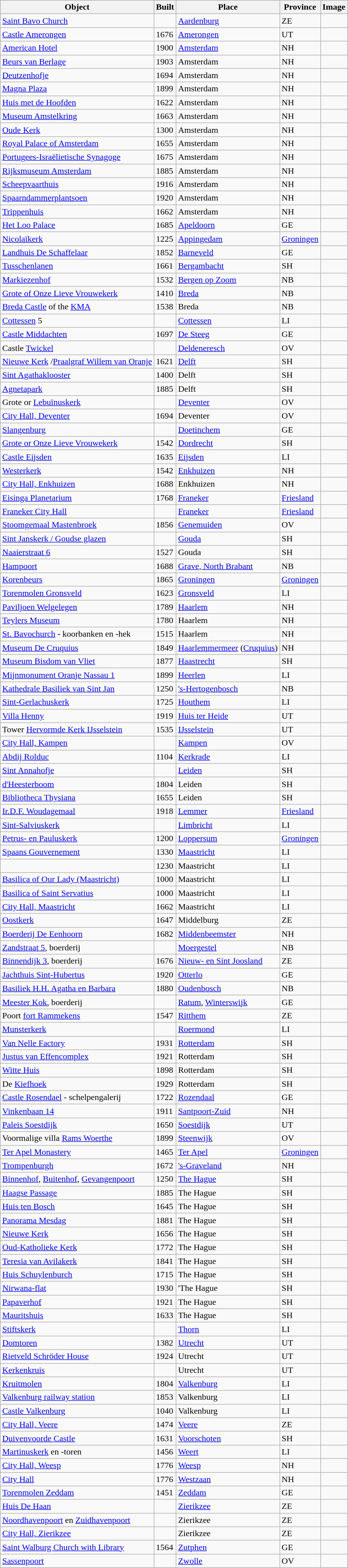<table class="wikitable sortable">
<tr>
<th>Object</th>
<th>Built</th>
<th>Place</th>
<th>Province</th>
<th class="unsortable">Image</th>
</tr>
<tr>
<td><a href='#'>Saint Bavo Church</a></td>
<td></td>
<td><a href='#'>Aardenburg</a></td>
<td>ZE</td>
<td></td>
</tr>
<tr>
<td><a href='#'>Castle Amerongen</a></td>
<td>1676</td>
<td><a href='#'>Amerongen</a></td>
<td>UT</td>
<td></td>
</tr>
<tr>
<td><a href='#'>American Hotel</a></td>
<td>1900</td>
<td><a href='#'>Amsterdam</a></td>
<td>NH</td>
<td></td>
</tr>
<tr>
<td><a href='#'>Beurs van Berlage</a></td>
<td>1903</td>
<td>Amsterdam</td>
<td>NH</td>
<td></td>
</tr>
<tr>
<td><a href='#'>Deutzenhofje</a></td>
<td>1694</td>
<td>Amsterdam</td>
<td>NH</td>
<td></td>
</tr>
<tr>
<td><a href='#'>Magna Plaza</a></td>
<td>1899</td>
<td>Amsterdam</td>
<td>NH</td>
<td></td>
</tr>
<tr>
<td><a href='#'>Huis met de Hoofden</a></td>
<td>1622</td>
<td>Amsterdam</td>
<td>NH</td>
<td></td>
</tr>
<tr>
<td><a href='#'>Museum Amstelkring</a></td>
<td>1663</td>
<td>Amsterdam</td>
<td>NH</td>
<td></td>
</tr>
<tr>
<td><a href='#'>Oude Kerk</a></td>
<td>1300</td>
<td>Amsterdam</td>
<td>NH</td>
<td></td>
</tr>
<tr>
<td><a href='#'>Royal Palace of Amsterdam</a></td>
<td>1655</td>
<td>Amsterdam</td>
<td>NH</td>
<td></td>
</tr>
<tr>
<td><a href='#'>Portugees-Israëlietische Synagoge</a></td>
<td>1675</td>
<td>Amsterdam</td>
<td>NH</td>
<td></td>
</tr>
<tr>
<td><a href='#'>Rijksmuseum Amsterdam</a></td>
<td>1885</td>
<td>Amsterdam</td>
<td>NH</td>
<td></td>
</tr>
<tr>
<td><a href='#'>Scheepvaarthuis</a></td>
<td>1916</td>
<td>Amsterdam</td>
<td>NH</td>
<td></td>
</tr>
<tr>
<td><a href='#'>Spaarndammerplantsoen</a></td>
<td>1920</td>
<td>Amsterdam</td>
<td>NH</td>
<td></td>
</tr>
<tr>
<td><a href='#'>Trippenhuis</a></td>
<td>1662</td>
<td>Amsterdam</td>
<td>NH</td>
<td></td>
</tr>
<tr>
<td><a href='#'>Het Loo Palace</a></td>
<td>1685</td>
<td><a href='#'>Apeldoorn</a></td>
<td>GE</td>
<td></td>
</tr>
<tr>
<td><a href='#'>Nicolaïkerk</a></td>
<td>1225</td>
<td><a href='#'>Appingedam</a></td>
<td><a href='#'>Groningen</a></td>
<td></td>
</tr>
<tr>
<td><a href='#'>Landhuis De Schaffelaar</a></td>
<td>1852</td>
<td><a href='#'>Barneveld</a></td>
<td>GE</td>
<td></td>
</tr>
<tr>
<td><a href='#'>Tusschenlanen</a></td>
<td>1661</td>
<td><a href='#'>Bergambacht</a></td>
<td>SH</td>
<td></td>
</tr>
<tr>
<td><a href='#'>Markiezenhof</a></td>
<td>1532</td>
<td><a href='#'>Bergen op Zoom</a></td>
<td>NB</td>
<td></td>
</tr>
<tr>
<td><a href='#'>Grote of Onze Lieve Vrouwekerk</a></td>
<td>1410</td>
<td><a href='#'>Breda</a></td>
<td>NB</td>
<td></td>
</tr>
<tr>
<td><a href='#'>Breda Castle</a> of the <a href='#'>KMA</a></td>
<td>1538</td>
<td>Breda</td>
<td>NB</td>
<td></td>
</tr>
<tr>
<td><a href='#'>Cottessen</a> 5</td>
<td></td>
<td><a href='#'>Cottessen</a></td>
<td>LI</td>
<td></td>
</tr>
<tr>
<td><a href='#'>Castle Middachten</a></td>
<td>1697</td>
<td><a href='#'>De Steeg</a></td>
<td>GE</td>
<td></td>
</tr>
<tr>
<td>Castle <a href='#'>Twickel</a></td>
<td></td>
<td><a href='#'>Deldeneresch</a></td>
<td>OV</td>
<td></td>
</tr>
<tr>
<td><a href='#'>Nieuwe Kerk</a> /<a href='#'>Praalgraf Willem van Oranje</a></td>
<td>1621</td>
<td><a href='#'>Delft</a></td>
<td>SH</td>
<td></td>
</tr>
<tr>
<td><a href='#'>Sint Agathaklooster</a></td>
<td>1400</td>
<td>Delft</td>
<td>SH</td>
<td></td>
</tr>
<tr>
<td><a href='#'>Agnetapark</a></td>
<td>1885</td>
<td>Delft</td>
<td>SH</td>
<td></td>
</tr>
<tr>
<td>Grote or <a href='#'>Lebuïnuskerk</a></td>
<td></td>
<td><a href='#'>Deventer</a></td>
<td>OV</td>
<td></td>
</tr>
<tr>
<td><a href='#'>City Hall, Deventer</a></td>
<td>1694</td>
<td>Deventer</td>
<td>OV</td>
<td></td>
</tr>
<tr>
<td><a href='#'>Slangenburg</a></td>
<td></td>
<td><a href='#'>Doetinchem</a></td>
<td>GE</td>
<td></td>
</tr>
<tr>
<td><a href='#'>Grote or Onze Lieve Vrouwekerk</a></td>
<td>1542</td>
<td><a href='#'>Dordrecht</a></td>
<td>SH</td>
<td></td>
</tr>
<tr>
<td><a href='#'>Castle Eijsden</a></td>
<td>1635</td>
<td><a href='#'>Eijsden</a></td>
<td>LI</td>
<td></td>
</tr>
<tr>
<td><a href='#'>Westerkerk</a></td>
<td>1542</td>
<td><a href='#'>Enkhuizen</a></td>
<td>NH</td>
<td></td>
</tr>
<tr>
<td><a href='#'>City Hall, Enkhuizen</a></td>
<td>1688</td>
<td>Enkhuizen</td>
<td>NH</td>
<td></td>
</tr>
<tr>
<td><a href='#'>Eisinga Planetarium</a></td>
<td>1768</td>
<td><a href='#'>Franeker</a></td>
<td><a href='#'>Friesland</a></td>
<td></td>
</tr>
<tr>
<td><a href='#'>Franeker City Hall</a></td>
<td></td>
<td><a href='#'>Franeker</a></td>
<td><a href='#'>Friesland</a></td>
<td></td>
</tr>
<tr>
<td><a href='#'>Stoomgemaal Mastenbroek</a></td>
<td>1856</td>
<td><a href='#'>Genemuiden</a></td>
<td>OV</td>
<td></td>
</tr>
<tr>
<td><a href='#'>Sint Janskerk / Goudse glazen</a></td>
<td></td>
<td><a href='#'>Gouda</a></td>
<td>SH</td>
<td></td>
</tr>
<tr>
<td><a href='#'>Naaierstraat 6</a></td>
<td>1527</td>
<td>Gouda</td>
<td>SH</td>
<td><div></div></td>
</tr>
<tr>
<td><a href='#'>Hampoort</a></td>
<td>1688</td>
<td><a href='#'>Grave, North Brabant</a></td>
<td>NB</td>
<td></td>
</tr>
<tr>
<td><a href='#'>Korenbeurs</a></td>
<td>1865</td>
<td><a href='#'>Groningen</a></td>
<td><a href='#'>Groningen</a></td>
<td></td>
</tr>
<tr>
<td><a href='#'>Torenmolen Gronsveld</a></td>
<td>1623</td>
<td><a href='#'>Gronsveld</a></td>
<td>LI</td>
<td></td>
</tr>
<tr>
<td><a href='#'>Paviljoen Welgelegen</a></td>
<td>1789</td>
<td><a href='#'>Haarlem</a></td>
<td>NH</td>
<td></td>
</tr>
<tr>
<td><a href='#'>Teylers Museum</a></td>
<td>1780</td>
<td>Haarlem</td>
<td>NH</td>
<td></td>
</tr>
<tr>
<td><a href='#'>St. Bavochurch</a> - koorbanken en -hek</td>
<td>1515</td>
<td>Haarlem</td>
<td>NH</td>
<td></td>
</tr>
<tr>
<td><a href='#'>Museum De Cruquius</a></td>
<td>1849</td>
<td><a href='#'>Haarlemmermeer</a> (<a href='#'>Cruquius</a>)</td>
<td>NH</td>
<td></td>
</tr>
<tr>
<td><a href='#'>Museum Bisdom van Vliet</a></td>
<td>1877</td>
<td><a href='#'>Haastrecht</a></td>
<td>SH</td>
<td></td>
</tr>
<tr>
<td><a href='#'>Mijnmonument Oranje Nassau 1</a></td>
<td>1899</td>
<td><a href='#'>Heerlen</a></td>
<td>LI</td>
<td></td>
</tr>
<tr>
<td><a href='#'>Kathedrale Basiliek van Sint Jan</a></td>
<td>1250</td>
<td><a href='#'>'s-Hertogenbosch</a></td>
<td>NB</td>
<td></td>
</tr>
<tr>
<td><a href='#'>Sint-Gerlachuskerk</a></td>
<td>1725</td>
<td><a href='#'>Houthem</a></td>
<td>LI</td>
<td></td>
</tr>
<tr>
<td><a href='#'>Villa Henny</a></td>
<td>1919</td>
<td><a href='#'>Huis ter Heide</a></td>
<td>UT</td>
<td></td>
</tr>
<tr>
<td>Tower <a href='#'>Hervormde Kerk IJsselstein</a></td>
<td>1535</td>
<td><a href='#'>IJsselstein</a></td>
<td>UT</td>
<td></td>
</tr>
<tr>
<td><a href='#'>City Hall, Kampen</a></td>
<td></td>
<td><a href='#'>Kampen</a></td>
<td>OV</td>
<td></td>
</tr>
<tr>
<td><a href='#'>Abdij Rolduc</a></td>
<td>1104</td>
<td><a href='#'>Kerkrade</a></td>
<td>LI</td>
<td></td>
</tr>
<tr>
<td><a href='#'>Sint Annahofje</a></td>
<td></td>
<td><a href='#'>Leiden</a></td>
<td>SH</td>
<td></td>
</tr>
<tr>
<td><a href='#'>d'Heesterboom</a></td>
<td>1804</td>
<td>Leiden</td>
<td>SH</td>
<td></td>
</tr>
<tr>
<td><a href='#'>Bibliotheca Thysiana</a></td>
<td>1655</td>
<td>Leiden</td>
<td>SH</td>
<td></td>
</tr>
<tr>
<td><a href='#'>Ir.D.F. Woudagemaal</a></td>
<td>1918</td>
<td><a href='#'>Lemmer</a></td>
<td><a href='#'>Friesland</a></td>
<td></td>
</tr>
<tr>
<td><a href='#'>Sint-Salviuskerk</a></td>
<td></td>
<td><a href='#'>Limbricht</a></td>
<td>LI</td>
<td></td>
</tr>
<tr>
<td><a href='#'>Petrus- en Pauluskerk</a></td>
<td>1200</td>
<td><a href='#'>Loppersum</a></td>
<td><a href='#'>Groningen</a></td>
<td></td>
</tr>
<tr>
<td><a href='#'>Spaans Gouvernement</a></td>
<td>1330</td>
<td><a href='#'>Maastricht</a></td>
<td>LI</td>
<td></td>
</tr>
<tr>
<td></td>
<td>1230</td>
<td>Maastricht</td>
<td>LI</td>
<td></td>
</tr>
<tr>
<td><a href='#'>Basilica of Our Lady (Maastricht)</a></td>
<td>1000</td>
<td>Maastricht</td>
<td>LI</td>
<td></td>
</tr>
<tr>
<td><a href='#'>Basilica of Saint Servatius</a></td>
<td>1000</td>
<td>Maastricht</td>
<td>LI</td>
<td></td>
</tr>
<tr>
<td><a href='#'>City Hall, Maastricht</a></td>
<td>1662</td>
<td>Maastricht</td>
<td>LI</td>
<td></td>
</tr>
<tr>
<td><a href='#'>Oostkerk</a></td>
<td>1647</td>
<td>Middelburg</td>
<td>ZE</td>
<td></td>
</tr>
<tr>
<td><a href='#'>Boerderij De Eenhoorn</a></td>
<td>1682</td>
<td><a href='#'>Middenbeemster</a></td>
<td>NH</td>
<td></td>
</tr>
<tr>
<td><a href='#'>Zandstraat 5</a>, boerderij</td>
<td></td>
<td><a href='#'>Moergestel</a></td>
<td>NB</td>
<td></td>
</tr>
<tr>
<td><a href='#'>Binnendijk 3</a>, boerderij</td>
<td>1676</td>
<td><a href='#'>Nieuw- en Sint Joosland</a></td>
<td>ZE</td>
<td></td>
</tr>
<tr>
<td><a href='#'>Jachthuis Sint-Hubertus</a></td>
<td>1920</td>
<td><a href='#'>Otterlo</a></td>
<td>GE</td>
<td></td>
</tr>
<tr>
<td><a href='#'>Basiliek H.H. Agatha en Barbara</a></td>
<td>1880</td>
<td><a href='#'>Oudenbosch</a></td>
<td>NB</td>
<td></td>
</tr>
<tr>
<td><a href='#'>Meester Kok</a>, boerderij</td>
<td></td>
<td><a href='#'>Ratum</a>, <a href='#'>Winterswijk</a></td>
<td>GE</td>
<td></td>
</tr>
<tr>
<td>Poort <a href='#'>fort Rammekens</a></td>
<td>1547</td>
<td><a href='#'>Ritthem</a></td>
<td>ZE</td>
<td></td>
</tr>
<tr>
<td><a href='#'>Munsterkerk</a></td>
<td></td>
<td><a href='#'>Roermond</a></td>
<td>LI</td>
<td></td>
</tr>
<tr>
<td><a href='#'>Van Nelle Factory</a></td>
<td>1931</td>
<td><a href='#'>Rotterdam</a></td>
<td>SH</td>
<td></td>
</tr>
<tr>
<td><a href='#'>Justus van Effencomplex</a></td>
<td>1921</td>
<td>Rotterdam</td>
<td>SH</td>
<td></td>
</tr>
<tr>
<td><a href='#'>Witte Huis</a></td>
<td>1898</td>
<td>Rotterdam</td>
<td>SH</td>
<td></td>
</tr>
<tr>
<td>De <a href='#'>Kiefhoek</a></td>
<td>1929</td>
<td>Rotterdam</td>
<td>SH</td>
<td></td>
</tr>
<tr>
<td><a href='#'>Castle Rosendael</a> - schelpengalerij</td>
<td>1722</td>
<td><a href='#'>Rozendaal</a></td>
<td>GE</td>
<td></td>
</tr>
<tr>
<td><a href='#'>Vinkenbaan 14</a></td>
<td>1911</td>
<td><a href='#'>Santpoort-Zuid</a></td>
<td>NH</td>
<td></td>
</tr>
<tr>
<td><a href='#'>Paleis Soestdijk</a></td>
<td>1650</td>
<td><a href='#'>Soestdijk</a></td>
<td>UT</td>
<td></td>
</tr>
<tr>
<td>Voormalige villa <a href='#'>Rams Woerthe</a></td>
<td>1899</td>
<td><a href='#'>Steenwijk</a></td>
<td>OV</td>
<td></td>
</tr>
<tr>
<td><a href='#'>Ter Apel Monastery</a></td>
<td>1465</td>
<td><a href='#'>Ter Apel</a></td>
<td><a href='#'>Groningen</a></td>
<td></td>
</tr>
<tr>
<td><a href='#'>Trompenburgh</a></td>
<td>1672</td>
<td><a href='#'>'s-Graveland</a></td>
<td>NH</td>
<td></td>
</tr>
<tr>
<td><a href='#'>Binnenhof</a>, <a href='#'>Buitenhof</a>, <a href='#'>Gevangenpoort</a></td>
<td>1250</td>
<td><a href='#'>The Hague</a></td>
<td>SH</td>
<td></td>
</tr>
<tr>
<td><a href='#'>Haagse Passage</a></td>
<td>1885</td>
<td>The Hague</td>
<td>SH</td>
<td></td>
</tr>
<tr>
<td><a href='#'>Huis ten Bosch</a></td>
<td>1645</td>
<td>The Hague</td>
<td>SH</td>
<td></td>
</tr>
<tr>
<td><a href='#'>Panorama Mesdag</a></td>
<td>1881</td>
<td>The Hague</td>
<td>SH</td>
<td></td>
</tr>
<tr>
<td><a href='#'>Nieuwe Kerk</a></td>
<td>1656</td>
<td>The Hague</td>
<td>SH</td>
<td></td>
</tr>
<tr>
<td><a href='#'>Oud-Katholieke Kerk</a></td>
<td>1772</td>
<td>The Hague</td>
<td>SH</td>
<td></td>
</tr>
<tr>
<td><a href='#'>Teresia van Avilakerk</a></td>
<td>1841</td>
<td>The Hague</td>
<td>SH</td>
<td></td>
</tr>
<tr>
<td><a href='#'>Huis Schuylenburch</a></td>
<td>1715</td>
<td>The Hague</td>
<td>SH</td>
<td></td>
</tr>
<tr>
<td><a href='#'>Nirwana-flat</a></td>
<td>1930</td>
<td>'The Hague</td>
<td>SH</td>
<td></td>
</tr>
<tr>
<td><a href='#'>Papaverhof</a></td>
<td>1921</td>
<td>The Hague</td>
<td>SH</td>
<td></td>
</tr>
<tr>
<td><a href='#'>Mauritshuis</a></td>
<td>1633</td>
<td>The Hague</td>
<td>SH</td>
<td></td>
</tr>
<tr>
<td><a href='#'>Stiftskerk</a></td>
<td></td>
<td><a href='#'>Thorn</a></td>
<td>LI</td>
<td></td>
</tr>
<tr>
<td><a href='#'>Domtoren</a></td>
<td>1382</td>
<td><a href='#'>Utrecht</a></td>
<td>UT</td>
<td></td>
</tr>
<tr>
<td><a href='#'>Rietveld Schröder House</a></td>
<td>1924</td>
<td>Utrecht</td>
<td>UT</td>
<td></td>
</tr>
<tr>
<td><a href='#'>Kerkenkruis</a></td>
<td></td>
<td>Utrecht</td>
<td>UT</td>
<td></td>
</tr>
<tr>
<td><a href='#'>Kruitmolen</a></td>
<td>1804</td>
<td><a href='#'>Valkenburg</a></td>
<td>LI</td>
<td></td>
</tr>
<tr>
<td><a href='#'>Valkenburg railway station</a></td>
<td>1853</td>
<td>Valkenburg</td>
<td>LI</td>
<td></td>
</tr>
<tr>
<td><a href='#'>Castle Valkenburg</a></td>
<td>1040</td>
<td>Valkenburg</td>
<td>LI</td>
<td></td>
</tr>
<tr>
<td><a href='#'>City Hall, Veere</a></td>
<td>1474</td>
<td><a href='#'>Veere</a></td>
<td>ZE</td>
<td></td>
</tr>
<tr>
<td><a href='#'>Duivenvoorde Castle</a></td>
<td>1631</td>
<td><a href='#'>Voorschoten</a></td>
<td>SH</td>
<td></td>
</tr>
<tr>
<td><a href='#'>Martinuskerk</a> en -toren</td>
<td>1456</td>
<td><a href='#'>Weert</a></td>
<td>LI</td>
<td></td>
</tr>
<tr>
<td><a href='#'>City Hall, Weesp</a></td>
<td>1776</td>
<td><a href='#'>Weesp</a></td>
<td>NH</td>
<td></td>
</tr>
<tr>
<td><a href='#'>City Hall</a></td>
<td>1776</td>
<td><a href='#'>Westzaan</a></td>
<td>NH</td>
<td></td>
</tr>
<tr>
<td><a href='#'>Torenmolen Zeddam</a></td>
<td>1451</td>
<td><a href='#'>Zeddam</a></td>
<td>GE</td>
<td></td>
</tr>
<tr>
<td><a href='#'>Huis De Haan</a></td>
<td></td>
<td><a href='#'>Zierikzee</a></td>
<td>ZE</td>
<td></td>
</tr>
<tr>
<td><a href='#'>Noordhavenpoort</a> en <a href='#'>Zuidhavenpoort</a></td>
<td></td>
<td>Zierikzee</td>
<td>ZE</td>
<td></td>
</tr>
<tr>
<td><a href='#'>City Hall, Zierikzee</a></td>
<td></td>
<td>Zierikzee</td>
<td>ZE</td>
<td></td>
</tr>
<tr>
<td><a href='#'>Saint Walburg Church with Library</a></td>
<td>1564</td>
<td><a href='#'>Zutphen</a></td>
<td>GE</td>
<td></td>
</tr>
<tr>
<td><a href='#'>Sassenpoort</a></td>
<td></td>
<td><a href='#'>Zwolle</a></td>
<td>OV</td>
<td></td>
</tr>
</table>
